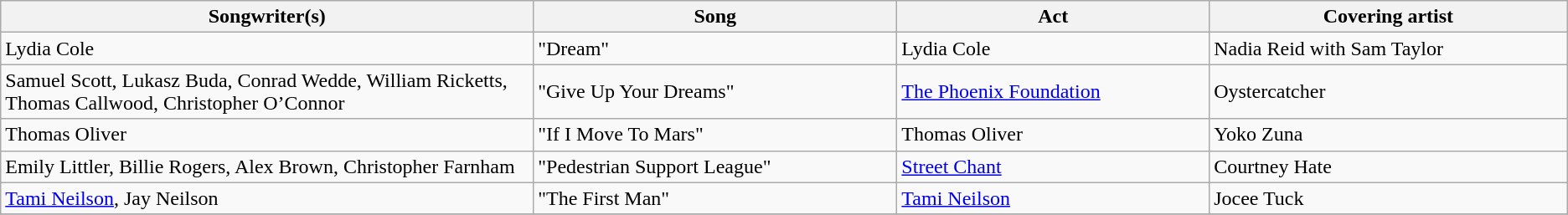<table class="wikitable">
<tr>
<th width="34%">Songwriter(s)</th>
<th>Song</th>
<th>Act</th>
<th>Covering artist</th>
</tr>
<tr>
<td>Lydia Cole</td>
<td>"Dream"</td>
<td>Lydia Cole</td>
<td>Nadia Reid with Sam Taylor</td>
</tr>
<tr>
<td>Samuel Scott, Lukasz Buda, Conrad Wedde, William Ricketts, Thomas Callwood, Christopher O’Connor</td>
<td>"Give Up Your Dreams"</td>
<td><a href='#'>The Phoenix Foundation</a></td>
<td>Oystercatcher</td>
</tr>
<tr>
<td>Thomas Oliver</td>
<td>"If I Move To Mars"</td>
<td>Thomas Oliver</td>
<td>Yoko Zuna</td>
</tr>
<tr>
<td>Emily Littler, Billie Rogers, Alex Brown, Christopher Farnham</td>
<td>"Pedestrian Support League"</td>
<td><a href='#'>Street Chant</a></td>
<td>Courtney Hate</td>
</tr>
<tr>
<td><a href='#'>Tami Neilson</a>, Jay Neilson</td>
<td>"The First Man"</td>
<td><a href='#'>Tami Neilson</a></td>
<td>Jocee Tuck</td>
</tr>
<tr>
</tr>
</table>
